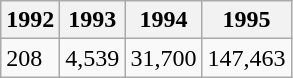<table class="wikitable">
<tr>
<th>1992</th>
<th>1993</th>
<th>1994</th>
<th>1995</th>
</tr>
<tr>
<td>208</td>
<td>4,539</td>
<td>31,700</td>
<td>147,463</td>
</tr>
</table>
